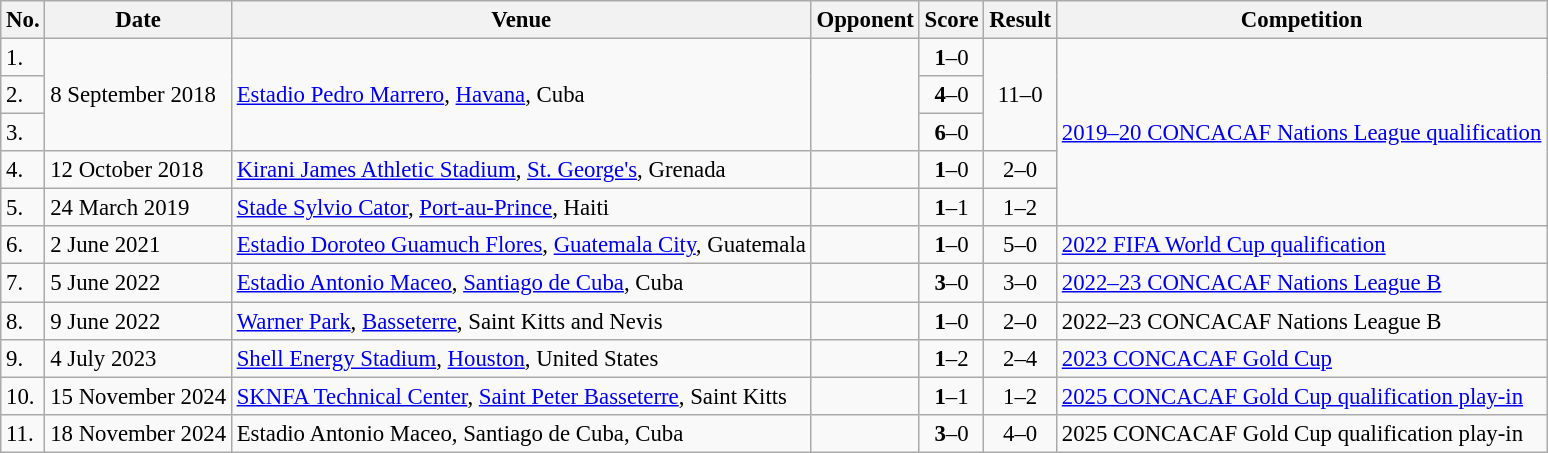<table class="wikitable" style="font-size:95%;">
<tr>
<th>No.</th>
<th>Date</th>
<th>Venue</th>
<th>Opponent</th>
<th>Score</th>
<th>Result</th>
<th>Competition</th>
</tr>
<tr>
<td>1.</td>
<td rowspan="3">8 September 2018</td>
<td rowspan="3"><a href='#'>Estadio Pedro Marrero</a>, <a href='#'>Havana</a>, Cuba</td>
<td rowspan="3"></td>
<td align="center"><strong>1</strong>–0</td>
<td rowspan="3" align="center">11–0</td>
<td rowspan="5"><a href='#'>2019–20 CONCACAF Nations League qualification</a></td>
</tr>
<tr>
<td>2.</td>
<td align="center"><strong>4</strong>–0</td>
</tr>
<tr>
<td>3.</td>
<td align="center"><strong>6</strong>–0</td>
</tr>
<tr>
<td>4.</td>
<td>12 October 2018</td>
<td><a href='#'>Kirani James Athletic Stadium</a>, <a href='#'>St. George's</a>, Grenada</td>
<td></td>
<td align="center"><strong>1</strong>–0</td>
<td align="center">2–0</td>
</tr>
<tr>
<td>5.</td>
<td>24 March 2019</td>
<td><a href='#'>Stade Sylvio Cator</a>, <a href='#'>Port-au-Prince</a>, Haiti</td>
<td></td>
<td align="center"><strong>1</strong>–1</td>
<td align="center">1–2</td>
</tr>
<tr>
<td>6.</td>
<td>2 June 2021</td>
<td><a href='#'>Estadio Doroteo Guamuch Flores</a>, <a href='#'>Guatemala City</a>, Guatemala</td>
<td></td>
<td align="center"><strong>1</strong>–0</td>
<td align="center">5–0</td>
<td><a href='#'>2022 FIFA World Cup qualification</a></td>
</tr>
<tr>
<td>7.</td>
<td>5 June 2022</td>
<td><a href='#'>Estadio Antonio Maceo</a>, <a href='#'>Santiago de Cuba</a>, Cuba</td>
<td></td>
<td align="center"><strong>3</strong>–0</td>
<td align="center">3–0</td>
<td><a href='#'>2022–23 CONCACAF Nations League B</a></td>
</tr>
<tr>
<td>8.</td>
<td>9 June 2022</td>
<td><a href='#'>Warner Park</a>, <a href='#'>Basseterre</a>, Saint Kitts and Nevis</td>
<td></td>
<td align="center"><strong>1</strong>–0</td>
<td align="center">2–0</td>
<td>2022–23 CONCACAF Nations League B</td>
</tr>
<tr>
<td>9.</td>
<td>4 July 2023</td>
<td><a href='#'>Shell Energy Stadium</a>, <a href='#'>Houston</a>, United States</td>
<td></td>
<td align="center"><strong>1</strong>–2</td>
<td align="center">2–4</td>
<td><a href='#'>2023 CONCACAF Gold Cup</a></td>
</tr>
<tr>
<td>10.</td>
<td>15 November 2024</td>
<td><a href='#'>SKNFA Technical Center</a>, <a href='#'>Saint Peter Basseterre</a>, Saint Kitts</td>
<td></td>
<td align="center"><strong>1</strong>–1</td>
<td align="center">1–2</td>
<td><a href='#'>2025 CONCACAF Gold Cup qualification play-in</a></td>
</tr>
<tr>
<td>11.</td>
<td>18 November 2024</td>
<td>Estadio Antonio Maceo, Santiago de Cuba, Cuba</td>
<td></td>
<td align="center"><strong>3</strong>–0</td>
<td align="center">4–0</td>
<td>2025 CONCACAF Gold Cup qualification play-in</td>
</tr>
</table>
